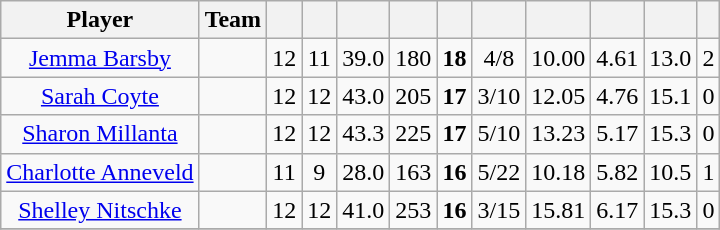<table class="wikitable sortable" style="text-align:center">
<tr>
<th class="unsortable">Player</th>
<th>Team</th>
<th></th>
<th></th>
<th></th>
<th></th>
<th></th>
<th></th>
<th></th>
<th></th>
<th></th>
<th></th>
</tr>
<tr>
<td><a href='#'>Jemma Barsby</a></td>
<td style="text-align:left;"></td>
<td>12</td>
<td>11</td>
<td>39.0</td>
<td>180</td>
<td><strong>18</strong></td>
<td>4/8</td>
<td>10.00</td>
<td>4.61</td>
<td>13.0</td>
<td>2</td>
</tr>
<tr>
<td><a href='#'>Sarah Coyte</a></td>
<td style="text-align:left;"></td>
<td>12</td>
<td>12</td>
<td>43.0</td>
<td>205</td>
<td><strong>17</strong></td>
<td>3/10</td>
<td>12.05</td>
<td>4.76</td>
<td>15.1</td>
<td>0</td>
</tr>
<tr>
<td><a href='#'>Sharon Millanta</a></td>
<td style="text-align:left;"></td>
<td>12</td>
<td>12</td>
<td>43.3</td>
<td>225</td>
<td><strong>17</strong></td>
<td>5/10</td>
<td>13.23</td>
<td>5.17</td>
<td>15.3</td>
<td>0</td>
</tr>
<tr>
<td><a href='#'>Charlotte Anneveld</a></td>
<td style="text-align:left;"></td>
<td>11</td>
<td>9</td>
<td>28.0</td>
<td>163</td>
<td><strong>16</strong></td>
<td>5/22</td>
<td>10.18</td>
<td>5.82</td>
<td>10.5</td>
<td>1</td>
</tr>
<tr>
<td><a href='#'>Shelley Nitschke</a></td>
<td style="text-align:left;"></td>
<td>12</td>
<td>12</td>
<td>41.0</td>
<td>253</td>
<td><strong>16</strong></td>
<td>3/15</td>
<td>15.81</td>
<td>6.17</td>
<td>15.3</td>
<td>0</td>
</tr>
<tr>
</tr>
</table>
